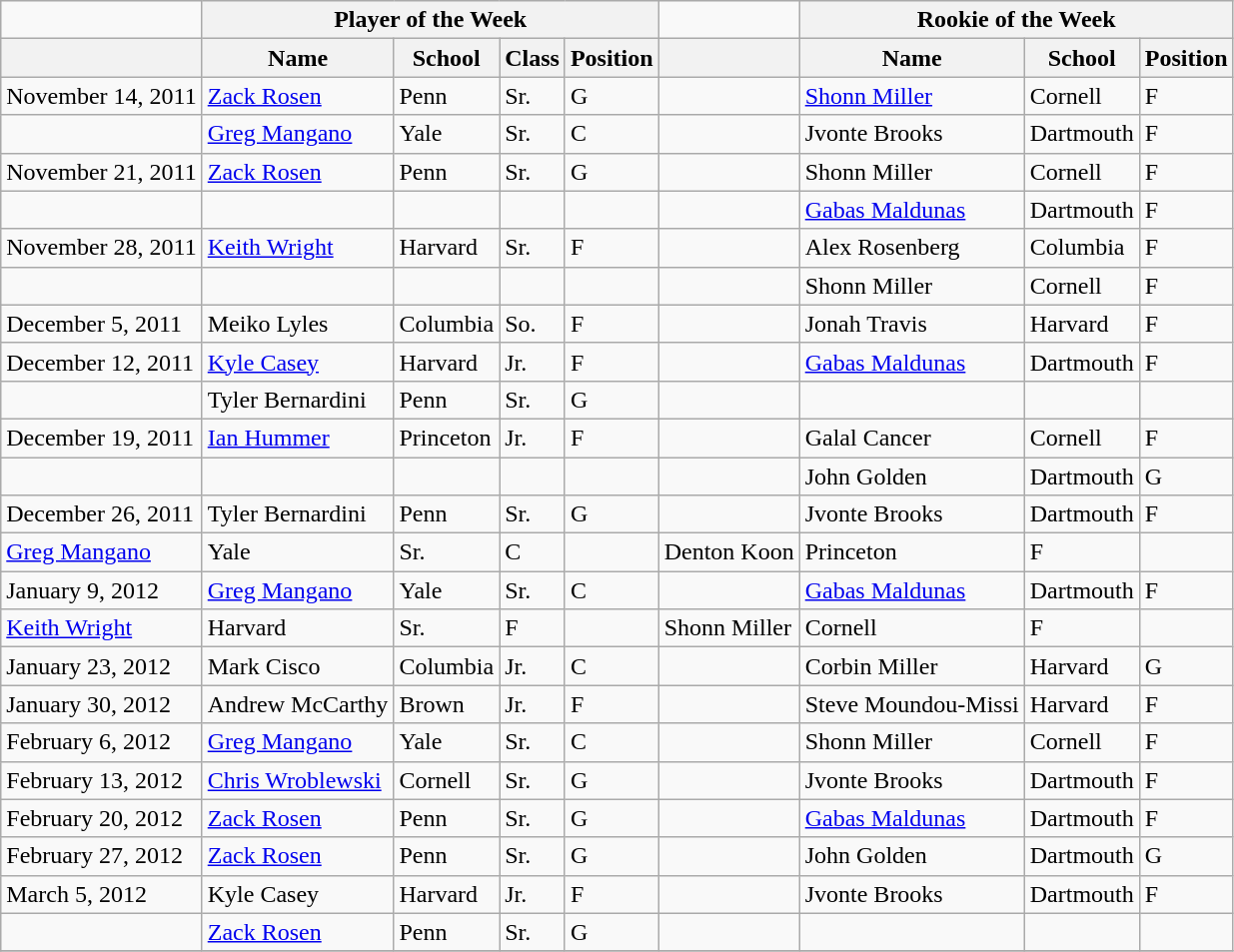<table class="wikitable">
<tr>
<td></td>
<th colspan=4><strong>Player of the Week</strong></th>
<td></td>
<th colspan=4><strong>Rookie of the Week</strong></th>
</tr>
<tr>
<th></th>
<th>Name</th>
<th>School</th>
<th>Class</th>
<th>Position</th>
<th></th>
<th>Name</th>
<th>School</th>
<th>Position</th>
</tr>
<tr>
<td>November 14, 2011</td>
<td><a href='#'>Zack Rosen</a></td>
<td>Penn</td>
<td>Sr.</td>
<td>G</td>
<td></td>
<td><a href='#'>Shonn Miller</a></td>
<td>Cornell</td>
<td>F</td>
</tr>
<tr>
<td></td>
<td><a href='#'>Greg Mangano</a></td>
<td>Yale</td>
<td>Sr.</td>
<td>C</td>
<td></td>
<td>Jvonte Brooks</td>
<td>Dartmouth</td>
<td>F</td>
</tr>
<tr>
<td>November 21, 2011</td>
<td><a href='#'>Zack Rosen</a></td>
<td>Penn</td>
<td>Sr.</td>
<td>G</td>
<td></td>
<td>Shonn Miller</td>
<td>Cornell</td>
<td>F</td>
</tr>
<tr>
<td></td>
<td></td>
<td></td>
<td></td>
<td></td>
<td></td>
<td><a href='#'>Gabas Maldunas</a></td>
<td>Dartmouth</td>
<td>F</td>
</tr>
<tr>
<td>November 28, 2011</td>
<td><a href='#'>Keith Wright</a></td>
<td>Harvard</td>
<td>Sr.</td>
<td>F</td>
<td></td>
<td>Alex Rosenberg</td>
<td>Columbia</td>
<td>F</td>
</tr>
<tr>
<td></td>
<td></td>
<td></td>
<td></td>
<td></td>
<td></td>
<td>Shonn Miller</td>
<td>Cornell</td>
<td>F</td>
</tr>
<tr>
<td>December 5, 2011</td>
<td>Meiko Lyles</td>
<td>Columbia</td>
<td>So.</td>
<td>F</td>
<td></td>
<td>Jonah Travis</td>
<td>Harvard</td>
<td>F</td>
</tr>
<tr>
<td>December 12, 2011</td>
<td><a href='#'>Kyle Casey</a></td>
<td>Harvard</td>
<td>Jr.</td>
<td>F</td>
<td></td>
<td><a href='#'>Gabas Maldunas</a></td>
<td>Dartmouth</td>
<td>F</td>
</tr>
<tr>
<td></td>
<td>Tyler Bernardini</td>
<td>Penn</td>
<td>Sr.</td>
<td>G</td>
<td></td>
<td></td>
<td></td>
<td></td>
</tr>
<tr>
<td>December 19, 2011</td>
<td><a href='#'>Ian Hummer</a></td>
<td>Princeton</td>
<td>Jr.</td>
<td>F</td>
<td></td>
<td>Galal Cancer</td>
<td>Cornell</td>
<td>F</td>
</tr>
<tr>
<td></td>
<td></td>
<td></td>
<td></td>
<td></td>
<td></td>
<td>John Golden</td>
<td>Dartmouth</td>
<td>G</td>
</tr>
<tr>
<td>December 26, 2011</td>
<td>Tyler Bernardini</td>
<td>Penn</td>
<td>Sr.</td>
<td>G</td>
<td></td>
<td>Jvonte Brooks</td>
<td>Dartmouth</td>
<td>F</td>
</tr>
<tr>
<td January 2, 2012><a href='#'>Greg Mangano</a></td>
<td>Yale</td>
<td>Sr.</td>
<td>C</td>
<td></td>
<td>Denton Koon</td>
<td>Princeton</td>
<td>F</td>
</tr>
<tr>
<td>January 9, 2012</td>
<td><a href='#'>Greg Mangano</a></td>
<td>Yale</td>
<td>Sr.</td>
<td>C</td>
<td></td>
<td><a href='#'>Gabas Maldunas</a></td>
<td>Dartmouth</td>
<td>F</td>
</tr>
<tr>
<td January 16, 2012><a href='#'>Keith Wright</a></td>
<td>Harvard</td>
<td>Sr.</td>
<td>F</td>
<td></td>
<td>Shonn Miller</td>
<td>Cornell</td>
<td>F</td>
</tr>
<tr>
<td>January 23, 2012</td>
<td>Mark Cisco</td>
<td>Columbia</td>
<td>Jr.</td>
<td>C</td>
<td></td>
<td>Corbin Miller</td>
<td>Harvard</td>
<td>G</td>
</tr>
<tr>
<td>January 30, 2012</td>
<td>Andrew McCarthy</td>
<td>Brown</td>
<td>Jr.</td>
<td>F</td>
<td></td>
<td>Steve Moundou-Missi</td>
<td>Harvard</td>
<td>F</td>
</tr>
<tr>
<td>February 6, 2012</td>
<td><a href='#'>Greg Mangano</a></td>
<td>Yale</td>
<td>Sr.</td>
<td>C</td>
<td></td>
<td>Shonn Miller</td>
<td>Cornell</td>
<td>F</td>
</tr>
<tr>
<td>February 13, 2012</td>
<td><a href='#'>Chris Wroblewski</a></td>
<td>Cornell</td>
<td>Sr.</td>
<td>G</td>
<td></td>
<td>Jvonte Brooks</td>
<td>Dartmouth</td>
<td>F</td>
</tr>
<tr>
<td>February 20, 2012</td>
<td><a href='#'>Zack Rosen</a></td>
<td>Penn</td>
<td>Sr.</td>
<td>G</td>
<td></td>
<td><a href='#'>Gabas Maldunas</a></td>
<td>Dartmouth</td>
<td>F</td>
</tr>
<tr>
<td>February 27, 2012</td>
<td><a href='#'>Zack Rosen</a></td>
<td>Penn</td>
<td>Sr.</td>
<td>G</td>
<td></td>
<td>John Golden</td>
<td>Dartmouth</td>
<td>G</td>
</tr>
<tr>
<td>March 5, 2012</td>
<td>Kyle Casey</td>
<td>Harvard</td>
<td>Jr.</td>
<td>F</td>
<td></td>
<td>Jvonte Brooks</td>
<td>Dartmouth</td>
<td>F</td>
</tr>
<tr>
<td></td>
<td><a href='#'>Zack Rosen</a></td>
<td>Penn</td>
<td>Sr.</td>
<td>G</td>
<td></td>
<td></td>
<td></td>
<td></td>
</tr>
<tr>
</tr>
</table>
